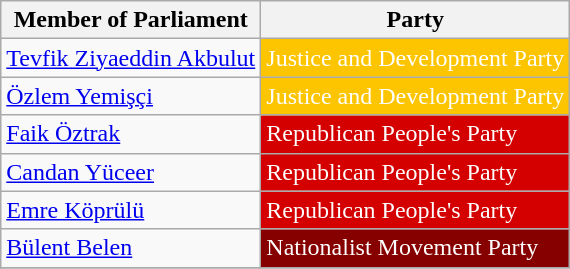<table class="wikitable">
<tr>
<th>Member of Parliament</th>
<th>Party</th>
</tr>
<tr>
<td><a href='#'>Tevfik Ziyaeddin Akbulut</a></td>
<td style="background:#FDC400; color:white">Justice and Development Party</td>
</tr>
<tr>
<td><a href='#'>Özlem Yemişçi</a></td>
<td style="background:#FDC400; color:white">Justice and Development Party</td>
</tr>
<tr>
<td><a href='#'>Faik Öztrak</a></td>
<td style="background:#D40000; color:white">Republican People's Party</td>
</tr>
<tr>
<td><a href='#'>Candan Yüceer</a></td>
<td style="background:#D40000; color:white">Republican People's Party</td>
</tr>
<tr>
<td><a href='#'>Emre Köprülü</a></td>
<td style="background:#D40000; color:white">Republican People's Party</td>
</tr>
<tr>
<td><a href='#'>Bülent Belen</a></td>
<td style="background:#870000; color:white">Nationalist Movement Party</td>
</tr>
<tr>
</tr>
</table>
